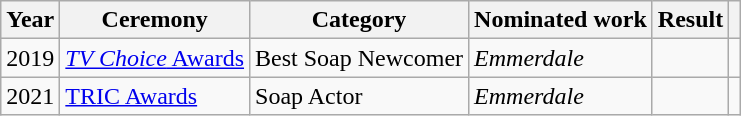<table class="wikitable">
<tr>
<th>Year</th>
<th>Ceremony</th>
<th>Category</th>
<th>Nominated work</th>
<th>Result</th>
<th></th>
</tr>
<tr>
<td>2019</td>
<td><a href='#'><em>TV Choice</em> Awards</a></td>
<td>Best Soap Newcomer</td>
<td><em>Emmerdale</em></td>
<td></td>
<td align="center"></td>
</tr>
<tr>
<td>2021</td>
<td><a href='#'>TRIC Awards</a></td>
<td>Soap Actor</td>
<td><em>Emmerdale</em></td>
<td></td>
<td align="center"></td>
</tr>
</table>
